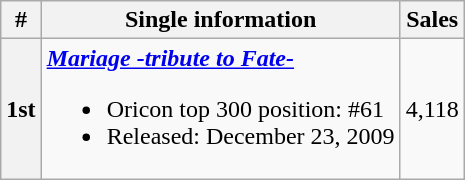<table class="wikitable">
<tr>
<th align="left">#</th>
<th align="left">Single information</th>
<th align="left">Sales</th>
</tr>
<tr>
<th align="left">1st</th>
<td align="left"><strong><em><a href='#'>Mariage -tribute to Fate-</a></em></strong><br><ul><li>Oricon top 300 position: #61</li><li>Released: December 23, 2009</li></ul></td>
<td align="left">4,118</td>
</tr>
</table>
